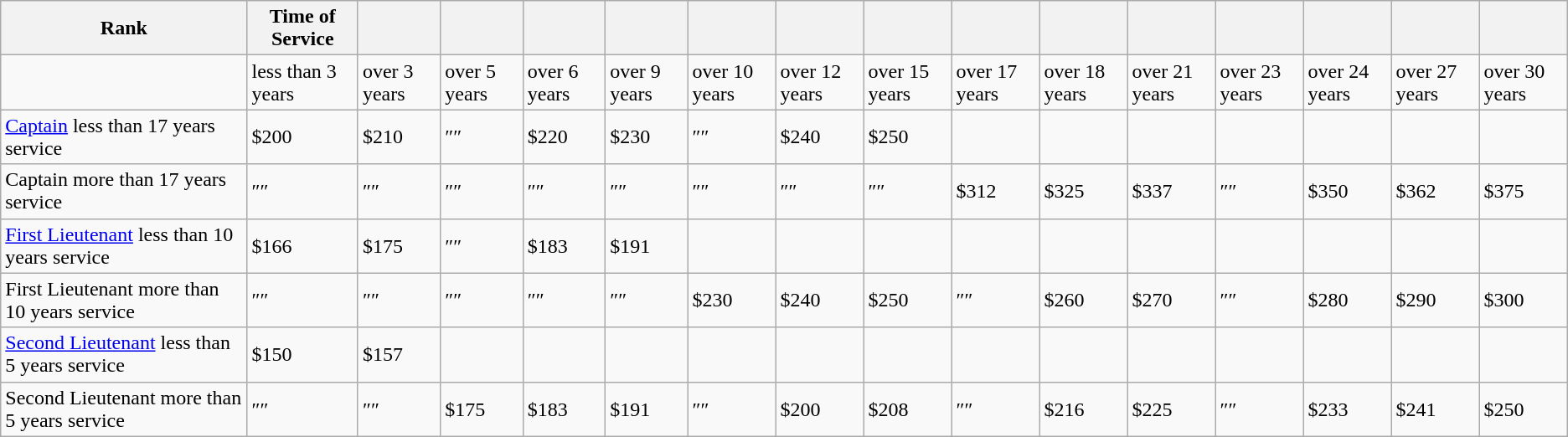<table class="wikitable mw-collapsible">
<tr>
<th>Rank</th>
<th>Time of Service</th>
<th></th>
<th></th>
<th></th>
<th></th>
<th></th>
<th></th>
<th></th>
<th></th>
<th></th>
<th></th>
<th></th>
<th></th>
<th></th>
<th></th>
</tr>
<tr>
<td></td>
<td>less than 3 years</td>
<td>over 3 years</td>
<td>over 5 years</td>
<td>over 6 years</td>
<td>over 9 years</td>
<td>over 10 years</td>
<td>over 12 years</td>
<td>over 15 years</td>
<td>over 17 years</td>
<td>over 18 years</td>
<td>over 21 years</td>
<td>over 23 years</td>
<td>over 24 years</td>
<td>over 27 years</td>
<td>over 30 years</td>
</tr>
<tr>
<td><a href='#'>Captain</a> less than 17 years service</td>
<td>$200</td>
<td>$210</td>
<td>″″</td>
<td>$220</td>
<td>$230</td>
<td>″″</td>
<td>$240</td>
<td>$250</td>
<td></td>
<td></td>
<td></td>
<td></td>
<td></td>
<td></td>
<td></td>
</tr>
<tr>
<td>Captain more than 17 years service</td>
<td>″″</td>
<td>″″</td>
<td>″″</td>
<td>″″</td>
<td>″″</td>
<td>″″</td>
<td>″″</td>
<td>″″</td>
<td>$312</td>
<td>$325</td>
<td>$337</td>
<td>″″</td>
<td>$350</td>
<td>$362</td>
<td>$375</td>
</tr>
<tr>
<td><a href='#'>First Lieutenant</a> less than 10 years service</td>
<td>$166</td>
<td>$175</td>
<td>″″</td>
<td>$183</td>
<td>$191</td>
<td></td>
<td></td>
<td></td>
<td></td>
<td></td>
<td></td>
<td></td>
<td></td>
<td></td>
<td></td>
</tr>
<tr>
<td>First Lieutenant more than 10 years service</td>
<td>″″</td>
<td>″″</td>
<td>″″</td>
<td>″″</td>
<td>″″</td>
<td>$230</td>
<td>$240</td>
<td>$250</td>
<td>″″</td>
<td>$260</td>
<td>$270</td>
<td>″″</td>
<td>$280</td>
<td>$290</td>
<td>$300</td>
</tr>
<tr>
<td><a href='#'>Second Lieutenant</a> less than 5 years service</td>
<td>$150</td>
<td>$157</td>
<td></td>
<td></td>
<td></td>
<td></td>
<td></td>
<td></td>
<td></td>
<td></td>
<td></td>
<td></td>
<td></td>
<td></td>
<td></td>
</tr>
<tr>
<td>Second Lieutenant more than 5 years service</td>
<td>″″</td>
<td>″″</td>
<td>$175</td>
<td>$183</td>
<td>$191</td>
<td>″″</td>
<td>$200</td>
<td>$208</td>
<td>″″</td>
<td>$216</td>
<td>$225</td>
<td>″″</td>
<td>$233</td>
<td>$241</td>
<td>$250</td>
</tr>
</table>
